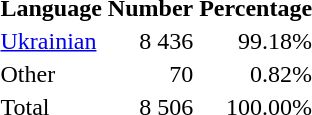<table class="standard">
<tr>
<th>Language</th>
<th>Number</th>
<th>Percentage</th>
</tr>
<tr>
<td><a href='#'>Ukrainian</a></td>
<td align="right">8 436</td>
<td align="right">99.18%</td>
</tr>
<tr>
<td>Other</td>
<td align="right">70</td>
<td align="right">0.82%</td>
</tr>
<tr>
<td>Total</td>
<td align="right">8 506</td>
<td align="right">100.00%</td>
</tr>
</table>
